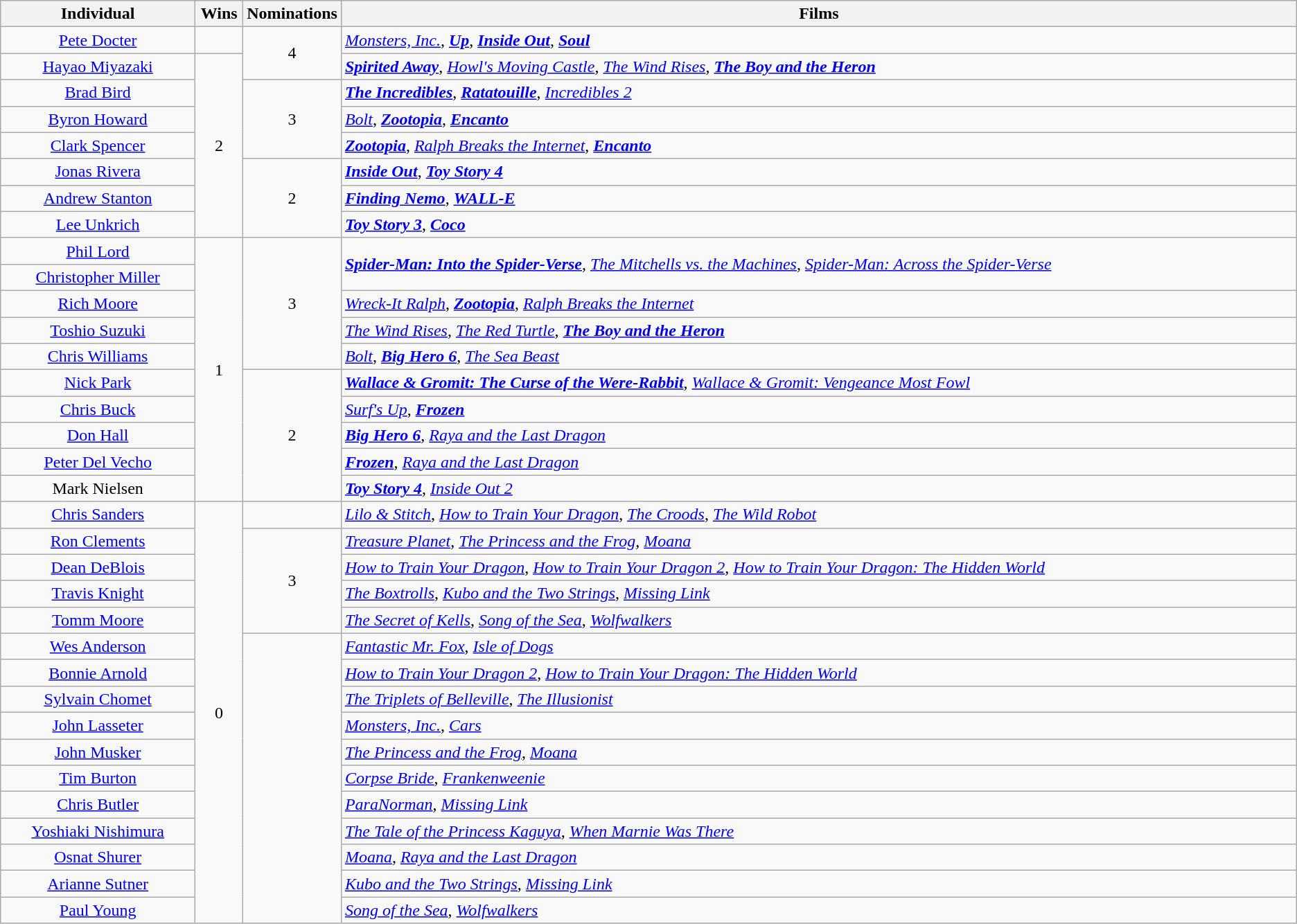<table class="wikitable" style="text-align:center;">
<tr>
<th style="width:220px;">Individual</th>
<th style="width:40px;">Wins</th>
<th style="width:10px;">Nominations</th>
<th style="width:1225px;">Films</th>
</tr>
<tr>
<td><a href='#'>Pete Docter</a></td>
<td></td>
<td rowspan="2" style="text-align:center;">4</td>
<td style="text-align:left;"><em><a href='#'>Monsters, Inc.</a></em>, <strong><em><a href='#'>Up</a></em></strong>, <strong><em><a href='#'>Inside Out</a></em></strong>, <strong><em><a href='#'>Soul</a></em></strong></td>
</tr>
<tr>
<td><a href='#'>Hayao Miyazaki</a></td>
<td rowspan="7" style="text-align:center;">2</td>
<td style="text-align:left;"><strong><em><a href='#'>Spirited Away</a></em></strong>, <em><a href='#'>Howl's Moving Castle</a></em>, <em><a href='#'>The Wind Rises</a></em>, <strong><em><a href='#'>The Boy and the Heron</a></em></strong></td>
</tr>
<tr>
<td><a href='#'>Brad Bird</a></td>
<td rowspan="3" style="text-align:center;">3</td>
<td style="text-align:left;"><strong><em><a href='#'>The Incredibles</a></em></strong>, <strong><em><a href='#'>Ratatouille</a></em></strong>, <em><a href='#'>Incredibles 2</a></em></td>
</tr>
<tr>
<td><a href='#'>Byron Howard</a></td>
<td style="text-align:left;"><em><a href='#'>Bolt</a></em>, <strong><em><a href='#'>Zootopia</a></em></strong>, <strong><em><a href='#'>Encanto</a></em></strong></td>
</tr>
<tr>
<td><a href='#'>Clark Spencer</a></td>
<td style="text-align:left;"><strong><em><a href='#'>Zootopia</a></em></strong>, <em><a href='#'>Ralph Breaks the Internet</a></em>, <strong><em><a href='#'>Encanto</a></em></strong></td>
</tr>
<tr>
<td><a href='#'>Jonas Rivera</a></td>
<td rowspan="3" style="text-align:center;">2</td>
<td style="text-align:left;"><strong><em><a href='#'>Inside Out</a></em></strong>, <strong><em><a href='#'>Toy Story 4</a></em></strong></td>
</tr>
<tr>
<td><a href='#'>Andrew Stanton</a></td>
<td style="text-align:left;"><strong><em><a href='#'>Finding Nemo</a></em></strong>, <strong><em><a href='#'>WALL-E</a></em></strong></td>
</tr>
<tr>
<td><a href='#'>Lee Unkrich</a></td>
<td style="text-align:left;"><strong><em><a href='#'>Toy Story 3</a></em></strong>, <strong><em><a href='#'>Coco</a></em></strong></td>
</tr>
<tr>
<td><a href='#'>Phil Lord</a></td>
<td rowspan="10" style="text-align:center;">1</td>
<td rowspan="5" style="text-align:center;">3</td>
<td rowspan="2" style="text-align:left;"><strong><em><a href='#'>Spider-Man: Into the Spider-Verse</a></em></strong>, <em><a href='#'>The Mitchells vs. the Machines</a></em>, <em><a href='#'>Spider-Man: Across the Spider-Verse</a></em></td>
</tr>
<tr>
<td><a href='#'>Christopher Miller</a></td>
</tr>
<tr>
<td><a href='#'>Rich Moore</a></td>
<td style="text-align:left;"><em><a href='#'>Wreck-It Ralph</a></em>, <strong><em><a href='#'>Zootopia</a></em></strong>, <em><a href='#'>Ralph Breaks the Internet</a></em></td>
</tr>
<tr>
<td><a href='#'>Toshio Suzuki</a></td>
<td style="text-align:left;"><em><a href='#'>The Wind Rises</a></em>, <em><a href='#'>The Red Turtle</a></em>, <strong><em><a href='#'>The Boy and the Heron</a></em></strong></td>
</tr>
<tr>
<td><a href='#'>Chris Williams</a></td>
<td style="text-align:left;"><em><a href='#'>Bolt</a></em>, <strong><em><a href='#'>Big Hero 6</a></em></strong>, <em><a href='#'>The Sea Beast</a></em></td>
</tr>
<tr>
<td><a href='#'>Nick Park</a></td>
<td rowspan="5" style="text-align:center;">2</td>
<td style="text-align:left;"><strong><em><a href='#'>Wallace & Gromit: The Curse of the Were-Rabbit</a></em></strong>, <em><a href='#'>Wallace & Gromit: Vengeance Most Fowl</a></em></td>
</tr>
<tr>
<td><a href='#'>Chris Buck</a></td>
<td style="text-align:left;"><em><a href='#'>Surf's Up</a></em>, <strong><em><a href='#'>Frozen</a></em></strong></td>
</tr>
<tr>
<td><a href='#'>Don Hall</a></td>
<td style="text-align:left;"><strong><em><a href='#'>Big Hero 6</a></em></strong>, <em><a href='#'>Raya and the Last Dragon</a></em></td>
</tr>
<tr>
<td><a href='#'>Peter Del Vecho</a></td>
<td style="text-align:left;"><strong><em><a href='#'>Frozen</a></em></strong>, <em><a href='#'>Raya and the Last Dragon</a></em></td>
</tr>
<tr>
<td>Mark Nielsen</td>
<td style="text-align:left;"><strong><em><a href='#'>Toy Story 4</a></em></strong>, <em><a href='#'>Inside Out 2</a></em></td>
</tr>
<tr>
<td><a href='#'>Chris Sanders</a></td>
<td rowspan="16" style="text-align:center;">0</td>
<td></td>
<td style="text-align:left;"><em><a href='#'>Lilo & Stitch</a></em>, <em><a href='#'>How to Train Your Dragon</a></em>, <em><a href='#'>The Croods</a></em>, <em><a href='#'>The Wild Robot</a></em></td>
</tr>
<tr>
<td><a href='#'>Ron Clements</a></td>
<td rowspan="4" style="text-align:center;">3</td>
<td style="text-align:left;"><em><a href='#'>Treasure Planet</a></em>, <em><a href='#'>The Princess and the Frog</a></em>, <em><a href='#'>Moana</a></em></td>
</tr>
<tr>
<td><a href='#'>Dean DeBlois</a></td>
<td style="text-align:left;"><em><a href='#'>How to Train Your Dragon</a></em>, <em><a href='#'>How to Train Your Dragon 2</a></em>, <em><a href='#'>How to Train Your Dragon: The Hidden World</a></em></td>
</tr>
<tr>
<td><a href='#'>Travis Knight</a></td>
<td style="text-align:left;"><em><a href='#'>The Boxtrolls</a></em>, <em><a href='#'>Kubo and the Two Strings</a></em>, <em><a href='#'>Missing Link</a></em></td>
</tr>
<tr>
<td><a href='#'>Tomm Moore</a></td>
<td style="text-align:left;"><em><a href='#'>The Secret of Kells</a></em>, <em><a href='#'>Song of the Sea</a></em>, <em><a href='#'>Wolfwalkers</a></em></td>
</tr>
<tr>
<td><a href='#'>Wes Anderson</a></td>
<td rowspan="11" style="text-align:center;"></td>
<td style="text-align:left;"><em><a href='#'>Fantastic Mr. Fox</a></em>, <em><a href='#'>Isle of Dogs</a></em></td>
</tr>
<tr>
<td><a href='#'>Bonnie Arnold</a></td>
<td style="text-align:left;"><em><a href='#'>How to Train Your Dragon 2</a></em>, <em><a href='#'>How to Train Your Dragon: The Hidden World</a></em></td>
</tr>
<tr>
<td><a href='#'>Sylvain Chomet</a></td>
<td style="text-align:left;"><em><a href='#'>The Triplets of Belleville</a></em>, <em><a href='#'>The Illusionist</a></em></td>
</tr>
<tr>
<td><a href='#'>John Lasseter</a></td>
<td style="text-align:left;"><em><a href='#'>Monsters, Inc.</a></em>, <em><a href='#'>Cars</a></em></td>
</tr>
<tr>
<td><a href='#'>John Musker</a></td>
<td style="text-align:left;"><em><a href='#'>The Princess and the Frog</a></em>, <em><a href='#'>Moana</a></em></td>
</tr>
<tr>
<td><a href='#'>Tim Burton</a></td>
<td style="text-align:left;"><em><a href='#'>Corpse Bride</a></em>, <em><a href='#'>Frankenweenie</a></em></td>
</tr>
<tr>
<td><a href='#'>Chris Butler</a></td>
<td style="text-align:left;"><em><a href='#'>ParaNorman</a></em>, <em><a href='#'>Missing Link</a></em></td>
</tr>
<tr>
<td><a href='#'>Yoshiaki Nishimura</a></td>
<td style="text-align:left;"><em><a href='#'>The Tale of the Princess Kaguya</a></em>, <em><a href='#'>When Marnie Was There</a></em></td>
</tr>
<tr>
<td><a href='#'>Osnat Shurer</a></td>
<td style="text-align:left;"><em><a href='#'>Moana</a></em>, <em><a href='#'>Raya and the Last Dragon</a></em></td>
</tr>
<tr>
<td><a href='#'>Arianne Sutner</a></td>
<td style="text-align:left;"><em><a href='#'>Kubo and the Two Strings</a></em>, <em><a href='#'>Missing Link</a></em></td>
</tr>
<tr>
<td><a href='#'>Paul Young</a></td>
<td style="text-align:left;"><em><a href='#'>Song of the Sea</a></em>, <em><a href='#'>Wolfwalkers</a></em></td>
</tr>
</table>
